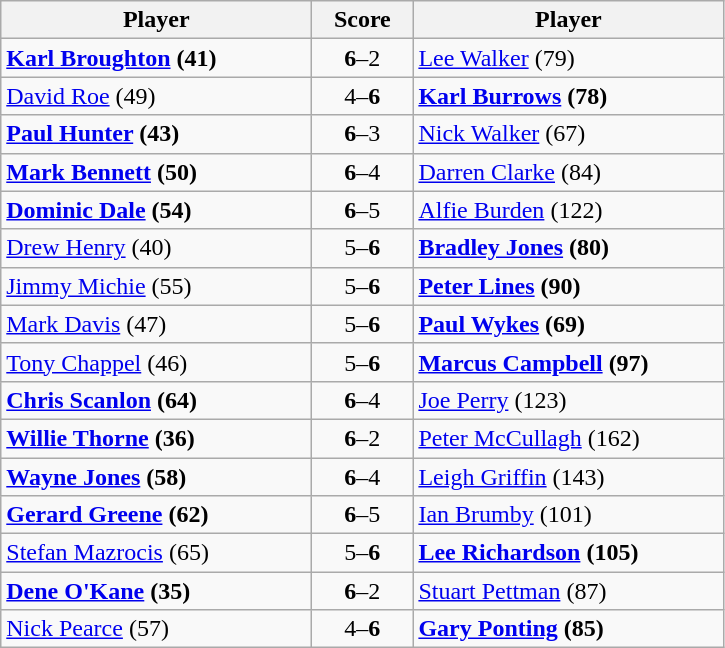<table class="wikitable ">
<tr>
<th width=200>Player</th>
<th width=60>Score</th>
<th width=200>Player</th>
</tr>
<tr>
<td> <strong><a href='#'>Karl Broughton</a> (41)</strong></td>
<td style="text-align:center;"><strong>6</strong>–2</td>
<td> <a href='#'>Lee Walker</a> (79)</td>
</tr>
<tr>
<td> <a href='#'>David Roe</a> (49)</td>
<td style="text-align:center;">4–<strong>6</strong></td>
<td> <strong><a href='#'>Karl Burrows</a> (78)</strong></td>
</tr>
<tr>
<td> <strong><a href='#'>Paul Hunter</a> (43)</strong></td>
<td style="text-align:center;"><strong>6</strong>–3</td>
<td> <a href='#'>Nick Walker</a> (67)</td>
</tr>
<tr>
<td> <strong><a href='#'>Mark Bennett</a> (50)</strong></td>
<td style="text-align:center;"><strong>6</strong>–4</td>
<td> <a href='#'>Darren Clarke</a> (84)</td>
</tr>
<tr>
<td> <strong><a href='#'>Dominic Dale</a> (54)</strong></td>
<td style="text-align:center;"><strong>6</strong>–5</td>
<td> <a href='#'>Alfie Burden</a> (122)</td>
</tr>
<tr>
<td> <a href='#'>Drew Henry</a> (40)</td>
<td style="text-align:center;">5–<strong>6</strong></td>
<td> <strong><a href='#'>Bradley Jones</a> (80)</strong></td>
</tr>
<tr>
<td> <a href='#'>Jimmy Michie</a> (55)</td>
<td style="text-align:center;">5–<strong>6</strong></td>
<td> <strong><a href='#'>Peter Lines</a> (90)</strong></td>
</tr>
<tr>
<td> <a href='#'>Mark Davis</a> (47)</td>
<td style="text-align:center;">5–<strong>6</strong></td>
<td> <strong><a href='#'>Paul Wykes</a> (69)</strong></td>
</tr>
<tr>
<td> <a href='#'>Tony Chappel</a> (46)</td>
<td style="text-align:center;">5–<strong>6</strong></td>
<td> <strong><a href='#'>Marcus Campbell</a> (97)</strong></td>
</tr>
<tr>
<td> <strong><a href='#'>Chris Scanlon</a> (64)</strong></td>
<td style="text-align:center;"><strong>6</strong>–4</td>
<td> <a href='#'>Joe Perry</a> (123)</td>
</tr>
<tr>
<td> <strong><a href='#'>Willie Thorne</a> (36)</strong></td>
<td style="text-align:center;"><strong>6</strong>–2</td>
<td> <a href='#'>Peter McCullagh</a> (162)</td>
</tr>
<tr>
<td> <strong><a href='#'>Wayne Jones</a> (58)</strong></td>
<td style="text-align:center;"><strong>6</strong>–4</td>
<td> <a href='#'>Leigh Griffin</a> (143)</td>
</tr>
<tr>
<td> <strong><a href='#'>Gerard Greene</a> (62)</strong></td>
<td style="text-align:center;"><strong>6</strong>–5</td>
<td> <a href='#'>Ian Brumby</a> (101)</td>
</tr>
<tr>
<td> <a href='#'>Stefan Mazrocis</a> (65)</td>
<td style="text-align:center;">5–<strong>6</strong></td>
<td> <strong><a href='#'>Lee Richardson</a> (105)</strong></td>
</tr>
<tr>
<td> <strong><a href='#'>Dene O'Kane</a> (35)</strong></td>
<td style="text-align:center;"><strong>6</strong>–2</td>
<td> <a href='#'>Stuart Pettman</a> (87)</td>
</tr>
<tr>
<td> <a href='#'>Nick Pearce</a> (57)</td>
<td style="text-align:center;">4–<strong>6</strong></td>
<td> <strong><a href='#'>Gary Ponting</a> (85)</strong></td>
</tr>
</table>
